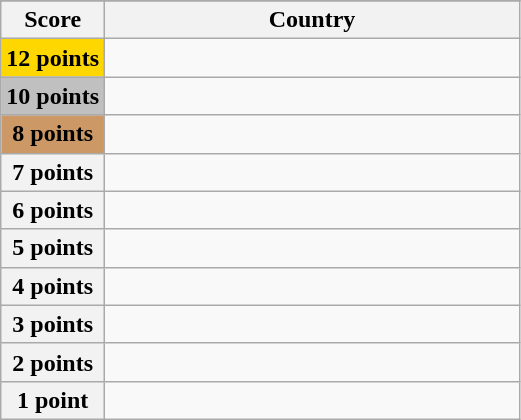<table class="wikitable">
<tr>
</tr>
<tr>
<th scope="col" width="20%">Score</th>
<th scope="col">Country</th>
</tr>
<tr>
<th scope="row" style="background:gold">12 points</th>
<td></td>
</tr>
<tr>
<th scope="row" style="background:silver">10 points</th>
<td></td>
</tr>
<tr>
<th scope="row" style="background:#CC9966">8 points</th>
<td></td>
</tr>
<tr>
<th scope="row">7 points</th>
<td></td>
</tr>
<tr>
<th scope="row">6 points</th>
<td></td>
</tr>
<tr>
<th scope="row">5 points</th>
<td></td>
</tr>
<tr>
<th scope="row">4 points</th>
<td></td>
</tr>
<tr>
<th scope="row">3 points</th>
<td></td>
</tr>
<tr>
<th scope="row">2 points</th>
<td></td>
</tr>
<tr>
<th scope="row">1 point</th>
<td></td>
</tr>
</table>
